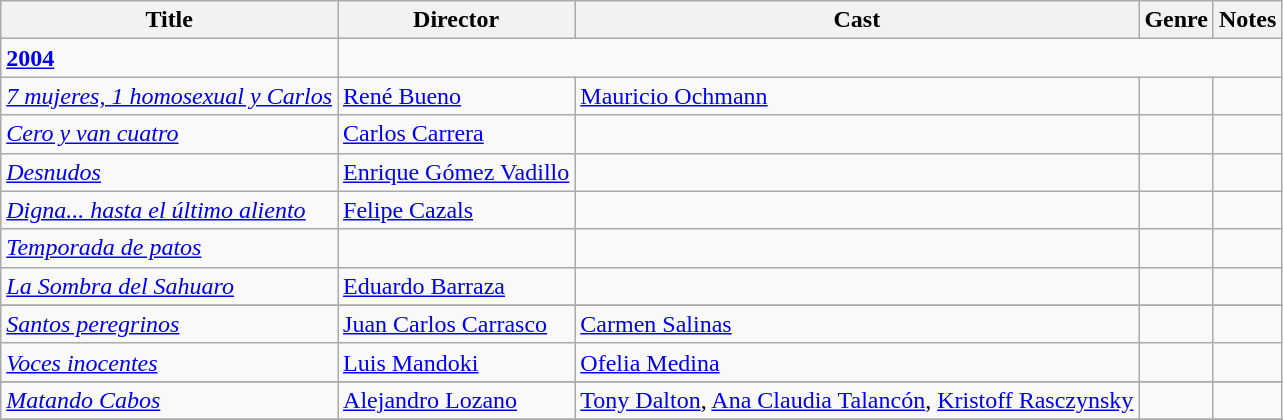<table class="wikitable">
<tr>
<th>Title</th>
<th>Director</th>
<th>Cast</th>
<th>Genre</th>
<th>Notes</th>
</tr>
<tr>
<td><strong><a href='#'>2004</a></strong></td>
</tr>
<tr>
<td><em><a href='#'>7 mujeres, 1 homosexual y Carlos</a></em></td>
<td><a href='#'>René Bueno</a></td>
<td><a href='#'>Mauricio Ochmann</a></td>
<td></td>
<td></td>
</tr>
<tr>
<td><em><a href='#'>Cero y van cuatro</a></em></td>
<td><a href='#'>Carlos Carrera</a></td>
<td></td>
<td></td>
<td></td>
</tr>
<tr>
<td><em><a href='#'>Desnudos</a></em></td>
<td><a href='#'>Enrique Gómez Vadillo</a></td>
<td></td>
<td></td>
<td></td>
</tr>
<tr>
<td><em><a href='#'>Digna... hasta el último aliento</a></em></td>
<td><a href='#'>Felipe Cazals</a></td>
<td></td>
<td></td>
<td></td>
</tr>
<tr>
<td><em><a href='#'>Temporada de patos</a></em></td>
<td></td>
<td></td>
<td></td>
</tr>
<tr>
<td><em><a href='#'>La Sombra del Sahuaro</a></em></td>
<td><a href='#'>Eduardo Barraza</a></td>
<td></td>
<td></td>
<td></td>
</tr>
<tr>
</tr>
<tr>
<td><em><a href='#'>Santos peregrinos</a></em></td>
<td><a href='#'>Juan Carlos Carrasco</a></td>
<td><a href='#'>Carmen Salinas</a></td>
<td></td>
<td></td>
</tr>
<tr>
<td><em><a href='#'>Voces inocentes</a></em></td>
<td><a href='#'>Luis Mandoki</a></td>
<td><a href='#'>Ofelia Medina</a></td>
<td></td>
<td></td>
</tr>
<tr>
</tr>
<tr>
<td><em><a href='#'>Matando Cabos</a></em></td>
<td><a href='#'>Alejandro Lozano</a></td>
<td><a href='#'>Tony Dalton</a>, <a href='#'>Ana Claudia Talancón</a>, <a href='#'>Kristoff Rasczynsky</a></td>
<td></td>
<td></td>
</tr>
<tr>
</tr>
</table>
